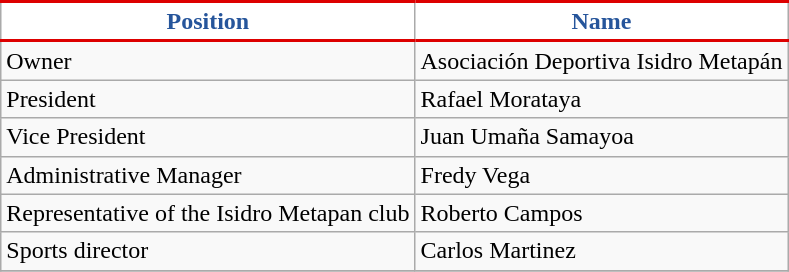<table class="wikitable">
<tr>
<th style="background:#ffffff; color:#26559B; border-top:#DD0000 2px solid; border-bottom:#DD0000 2px solid;">Position</th>
<th style="background:#ffffff; color:#26559B; border-top:#DD0000 2px solid; border-bottom:#DD0000 2px solid;">Name</th>
</tr>
<tr>
<td>Owner</td>
<td>Asociación Deportiva Isidro Metapán</td>
</tr>
<tr>
<td>President</td>
<td>Rafael Morataya</td>
</tr>
<tr>
<td>Vice President</td>
<td>Juan Umaña Samayoa</td>
</tr>
<tr>
<td>Administrative Manager</td>
<td>Fredy Vega</td>
</tr>
<tr>
<td>Representative of the Isidro Metapan club</td>
<td>Roberto Campos</td>
</tr>
<tr>
<td>Sports director</td>
<td>Carlos Martinez</td>
</tr>
<tr>
</tr>
</table>
